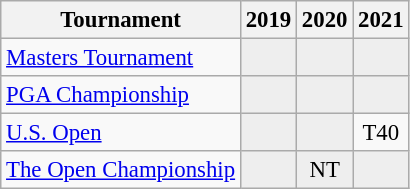<table class="wikitable" style="font-size:95%;text-align:center;">
<tr>
<th>Tournament</th>
<th>2019</th>
<th>2020</th>
<th>2021</th>
</tr>
<tr>
<td align=left><a href='#'>Masters Tournament</a></td>
<td style="background:#eeeeee;"></td>
<td style="background:#eeeeee;"></td>
<td style="background:#eeeeee;"></td>
</tr>
<tr>
<td align=left><a href='#'>PGA Championship</a></td>
<td style="background:#eeeeee;"></td>
<td style="background:#eeeeee;"></td>
<td style="background:#eeeeee;"></td>
</tr>
<tr>
<td align=left><a href='#'>U.S. Open</a></td>
<td style="background:#eeeeee;"></td>
<td style="background:#eeeeee;"></td>
<td>T40</td>
</tr>
<tr>
<td align=left><a href='#'>The Open Championship</a></td>
<td style="background:#eeeeee;"></td>
<td style="background:#eeeeee;">NT</td>
<td style="background:#eeeeee;"></td>
</tr>
</table>
